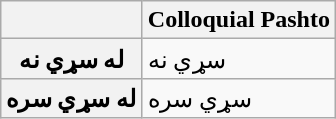<table class="wikitable">
<tr>
<th></th>
<th>Colloquial Pashto</th>
</tr>
<tr>
<th>له سړي نه</th>
<td>سړي نه</td>
</tr>
<tr>
<th>له سړي سره</th>
<td>سړي سره</td>
</tr>
</table>
